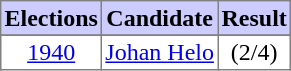<table class="toccolours" border=1 cellspacing=0 cellpadding=2 style="text-align:center; border-collapse:collapse;">
<tr style="background:#ccccff">
<th>Elections</th>
<th>Candidate</th>
<th>Result</th>
</tr>
<tr style="background:#ccccff">
</tr>
<tr>
<td><a href='#'>1940</a></td>
<td rowspan=1><a href='#'>Johan Helo</a></td>
<td>(2/4)</td>
</tr>
</table>
